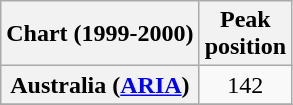<table class="wikitable sortable plainrowheaders" style="text-align:center;">
<tr>
<th scope="col">Chart (1999-2000)</th>
<th scope="col">Peak<br>position</th>
</tr>
<tr>
<th scope="row">Australia (<a href='#'>ARIA</a>)</th>
<td>142</td>
</tr>
<tr>
</tr>
<tr>
</tr>
<tr>
</tr>
<tr>
</tr>
<tr>
</tr>
<tr>
</tr>
<tr>
</tr>
<tr>
</tr>
<tr>
</tr>
</table>
